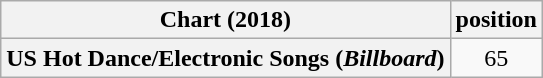<table class="wikitable plainrowheaders" style="text-align:center">
<tr>
<th scope="col">Chart (2018)</th>
<th scope="col">position</th>
</tr>
<tr>
<th scope="row">US Hot Dance/Electronic Songs (<em>Billboard</em>)</th>
<td>65</td>
</tr>
</table>
